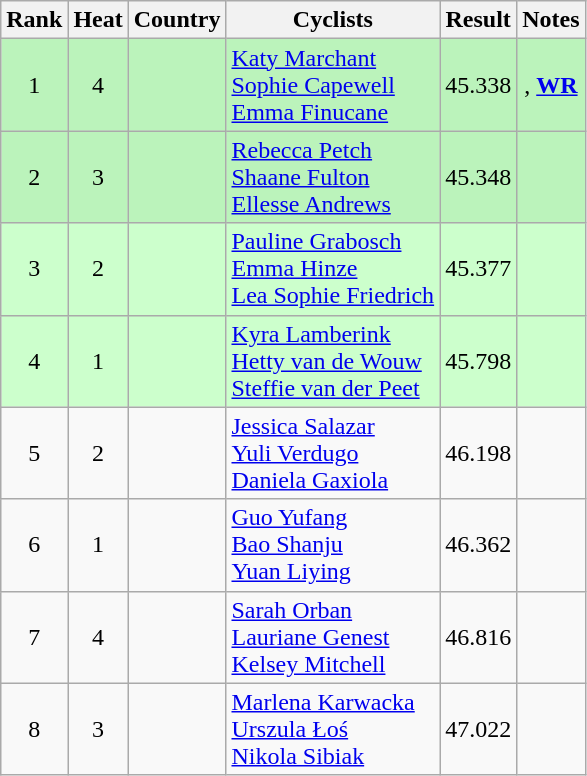<table class="wikitable sortable" style="text-align:center;">
<tr>
<th>Rank</th>
<th>Heat</th>
<th>Country</th>
<th class="unsortable">Cyclists</th>
<th>Result</th>
<th class="unsortable">Notes</th>
</tr>
<tr bgcolor=bbf3bb>
<td>1</td>
<td>4</td>
<td align=left></td>
<td align=left><a href='#'>Katy Marchant</a><br><a href='#'>Sophie Capewell</a><br><a href='#'>Emma Finucane</a></td>
<td>45.338</td>
<td>, <strong><a href='#'>WR</a></strong></td>
</tr>
<tr bgcolor=bbf3bb>
<td>2</td>
<td>3</td>
<td align=left></td>
<td align=left><a href='#'>Rebecca Petch</a><br><a href='#'>Shaane Fulton</a><br><a href='#'>Ellesse Andrews</a></td>
<td>45.348</td>
<td></td>
</tr>
<tr bgcolor=ccffcc>
<td>3</td>
<td>2</td>
<td align=left></td>
<td align=left><a href='#'>Pauline Grabosch</a><br><a href='#'>Emma Hinze</a><br><a href='#'>Lea Sophie Friedrich</a></td>
<td>45.377</td>
<td></td>
</tr>
<tr bgcolor=ccffcc>
<td>4</td>
<td>1</td>
<td align=left></td>
<td align=left><a href='#'>Kyra Lamberink</a><br><a href='#'>Hetty van de Wouw</a><br><a href='#'>Steffie van der Peet</a></td>
<td>45.798</td>
<td></td>
</tr>
<tr>
<td>5</td>
<td>2</td>
<td align=left></td>
<td align=left><a href='#'>Jessica Salazar</a><br><a href='#'>Yuli Verdugo</a><br><a href='#'>Daniela Gaxiola</a></td>
<td>46.198</td>
<td></td>
</tr>
<tr>
<td>6</td>
<td>1</td>
<td align=left></td>
<td align=left><a href='#'>Guo Yufang</a><br><a href='#'>Bao Shanju</a><br><a href='#'>Yuan Liying</a></td>
<td>46.362</td>
<td></td>
</tr>
<tr>
<td>7</td>
<td>4</td>
<td align=left></td>
<td align=left><a href='#'>Sarah Orban</a><br><a href='#'>Lauriane Genest</a><br><a href='#'>Kelsey Mitchell</a></td>
<td>46.816</td>
<td></td>
</tr>
<tr>
<td>8</td>
<td>3</td>
<td align=left></td>
<td align=left><a href='#'>Marlena Karwacka</a><br><a href='#'>Urszula Łoś</a><br><a href='#'>Nikola Sibiak</a></td>
<td>47.022</td>
<td></td>
</tr>
</table>
